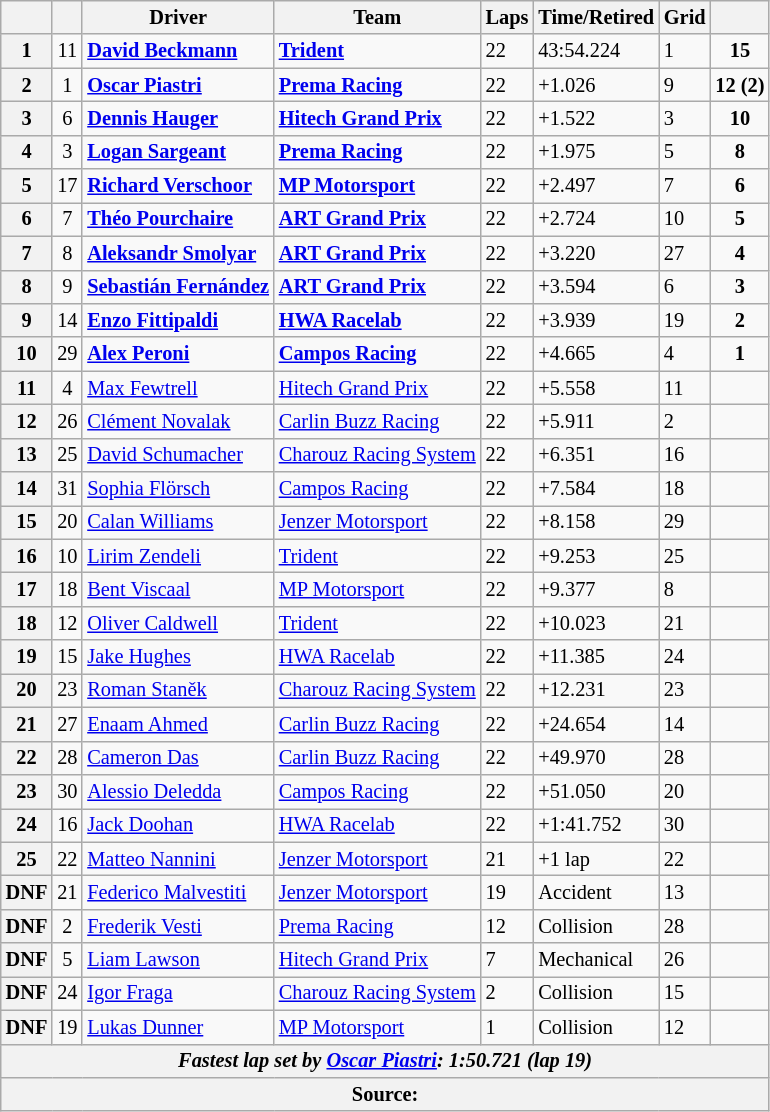<table class="wikitable" style="font-size:85%">
<tr>
<th></th>
<th></th>
<th>Driver</th>
<th>Team</th>
<th>Laps</th>
<th>Time/Retired</th>
<th>Grid</th>
<th></th>
</tr>
<tr>
<th>1</th>
<td align="center">11</td>
<td> <strong><a href='#'>David Beckmann</a></strong></td>
<td><strong><a href='#'>Trident</a></strong></td>
<td>22</td>
<td>43:54.224</td>
<td>1</td>
<td align="center"><strong>15</strong></td>
</tr>
<tr>
<th>2</th>
<td align="center">1</td>
<td> <strong><a href='#'>Oscar Piastri</a></strong></td>
<td><strong><a href='#'>Prema Racing</a></strong></td>
<td>22</td>
<td>+1.026</td>
<td>9</td>
<td align="center"><strong>12 (2)</strong></td>
</tr>
<tr>
<th>3</th>
<td align="center">6</td>
<td> <strong><a href='#'>Dennis Hauger</a></strong></td>
<td><strong><a href='#'>Hitech Grand Prix</a></strong></td>
<td>22</td>
<td>+1.522</td>
<td>3</td>
<td align="center"><strong>10</strong></td>
</tr>
<tr>
<th>4</th>
<td align="center">3</td>
<td> <strong><a href='#'>Logan Sargeant</a></strong></td>
<td><strong><a href='#'>Prema Racing</a></strong></td>
<td>22</td>
<td>+1.975</td>
<td>5</td>
<td align="center"><strong>8</strong></td>
</tr>
<tr>
<th>5</th>
<td align="center">17</td>
<td> <strong><a href='#'>Richard Verschoor</a></strong></td>
<td><strong><a href='#'>MP Motorsport</a></strong></td>
<td>22</td>
<td>+2.497</td>
<td>7</td>
<td align="center"><strong>6</strong></td>
</tr>
<tr>
<th>6</th>
<td align="center">7</td>
<td> <strong><a href='#'>Théo Pourchaire</a></strong></td>
<td><strong><a href='#'>ART Grand Prix</a></strong></td>
<td>22</td>
<td>+2.724</td>
<td>10</td>
<td align="center"><strong>5</strong></td>
</tr>
<tr>
<th>7</th>
<td align="center">8</td>
<td> <strong><a href='#'>Aleksandr Smolyar</a></strong></td>
<td><strong><a href='#'>ART Grand Prix</a></strong></td>
<td>22</td>
<td>+3.220</td>
<td>27</td>
<td align="center"><strong>4</strong></td>
</tr>
<tr>
<th>8</th>
<td align="center">9</td>
<td> <strong><a href='#'>Sebastián Fernández</a></strong></td>
<td><strong><a href='#'>ART Grand Prix</a></strong></td>
<td>22</td>
<td>+3.594</td>
<td>6</td>
<td align="center"><strong>3</strong></td>
</tr>
<tr>
<th>9</th>
<td align="center">14</td>
<td> <strong><a href='#'>Enzo Fittipaldi</a></strong></td>
<td><strong><a href='#'>HWA Racelab</a></strong></td>
<td>22</td>
<td>+3.939</td>
<td>19</td>
<td align="center"><strong>2</strong></td>
</tr>
<tr>
<th>10</th>
<td align="center">29</td>
<td> <strong><a href='#'>Alex Peroni</a></strong></td>
<td><strong><a href='#'>Campos Racing</a></strong></td>
<td>22</td>
<td>+4.665</td>
<td>4</td>
<td align="center"><strong>1</strong></td>
</tr>
<tr>
<th>11</th>
<td align="center">4</td>
<td> <a href='#'>Max Fewtrell</a></td>
<td><a href='#'>Hitech Grand Prix</a></td>
<td>22</td>
<td>+5.558</td>
<td>11</td>
<td align="center"></td>
</tr>
<tr>
<th>12</th>
<td align="center">26</td>
<td> <a href='#'>Clément Novalak</a></td>
<td><a href='#'>Carlin Buzz Racing</a></td>
<td>22</td>
<td>+5.911</td>
<td>2</td>
<td align="center"></td>
</tr>
<tr>
<th>13</th>
<td align="center">25</td>
<td> <a href='#'>David Schumacher</a></td>
<td><a href='#'>Charouz Racing System</a></td>
<td>22</td>
<td>+6.351</td>
<td>16</td>
<td align="center"></td>
</tr>
<tr>
<th>14</th>
<td align="center">31</td>
<td> <a href='#'>Sophia Flörsch</a></td>
<td><a href='#'>Campos Racing</a></td>
<td>22</td>
<td>+7.584</td>
<td>18</td>
<td align="center"></td>
</tr>
<tr>
<th>15</th>
<td align="center">20</td>
<td> <a href='#'>Calan Williams</a></td>
<td><a href='#'>Jenzer Motorsport</a></td>
<td>22</td>
<td>+8.158</td>
<td>29</td>
<td align="center"></td>
</tr>
<tr>
<th>16</th>
<td align="center">10</td>
<td> <a href='#'>Lirim Zendeli</a></td>
<td><a href='#'>Trident</a></td>
<td>22</td>
<td>+9.253</td>
<td>25</td>
<td align="center"></td>
</tr>
<tr>
<th>17</th>
<td align="center">18</td>
<td> <a href='#'>Bent Viscaal</a></td>
<td><a href='#'>MP Motorsport</a></td>
<td>22</td>
<td>+9.377</td>
<td>8</td>
<td align="center"></td>
</tr>
<tr>
<th>18</th>
<td align="center">12</td>
<td> <a href='#'>Oliver Caldwell</a></td>
<td><a href='#'>Trident</a></td>
<td>22</td>
<td>+10.023</td>
<td>21</td>
<td align="center"></td>
</tr>
<tr>
<th>19</th>
<td align="center">15</td>
<td> <a href='#'>Jake Hughes</a></td>
<td><a href='#'>HWA Racelab</a></td>
<td>22</td>
<td>+11.385</td>
<td>24</td>
<td align="center"></td>
</tr>
<tr>
<th>20</th>
<td align="center">23</td>
<td> <a href='#'>Roman Staněk</a></td>
<td><a href='#'>Charouz Racing System</a></td>
<td>22</td>
<td>+12.231</td>
<td>23</td>
<td align="center"></td>
</tr>
<tr>
<th>21</th>
<td align="center">27</td>
<td> <a href='#'>Enaam Ahmed</a></td>
<td><a href='#'>Carlin Buzz Racing</a></td>
<td>22</td>
<td>+24.654</td>
<td>14</td>
<td align="center"></td>
</tr>
<tr>
<th>22</th>
<td align="center">28</td>
<td> <a href='#'>Cameron Das</a></td>
<td><a href='#'>Carlin Buzz Racing</a></td>
<td>22</td>
<td>+49.970</td>
<td>28</td>
<td align="center"></td>
</tr>
<tr>
<th>23</th>
<td align="center">30</td>
<td> <a href='#'>Alessio Deledda</a></td>
<td><a href='#'>Campos Racing</a></td>
<td>22</td>
<td>+51.050</td>
<td>20</td>
<td align="center"></td>
</tr>
<tr>
<th>24</th>
<td align="center">16</td>
<td> <a href='#'>Jack Doohan</a></td>
<td><a href='#'>HWA Racelab</a></td>
<td>22</td>
<td>+1:41.752</td>
<td>30</td>
<td align="center"></td>
</tr>
<tr>
<th>25</th>
<td align="center">22</td>
<td> <a href='#'>Matteo Nannini</a></td>
<td><a href='#'>Jenzer Motorsport</a></td>
<td>21</td>
<td>+1 lap</td>
<td>22</td>
<td align="center"></td>
</tr>
<tr>
<th>DNF</th>
<td align="center">21</td>
<td> <a href='#'>Federico Malvestiti</a></td>
<td><a href='#'>Jenzer Motorsport</a></td>
<td>19</td>
<td>Accident</td>
<td>13</td>
<td align="center"></td>
</tr>
<tr>
<th>DNF</th>
<td align="center">2</td>
<td> <a href='#'>Frederik Vesti</a></td>
<td><a href='#'>Prema Racing</a></td>
<td>12</td>
<td>Collision</td>
<td>28</td>
<td></td>
</tr>
<tr>
<th>DNF</th>
<td align="center">5</td>
<td> <a href='#'>Liam Lawson</a></td>
<td><a href='#'>Hitech Grand Prix</a></td>
<td>7</td>
<td>Mechanical</td>
<td>26</td>
<td align="center"></td>
</tr>
<tr>
<th>DNF</th>
<td align="center">24</td>
<td> <a href='#'>Igor Fraga</a></td>
<td><a href='#'>Charouz Racing System</a></td>
<td>2</td>
<td>Collision</td>
<td>15</td>
<td align="center"></td>
</tr>
<tr>
<th>DNF</th>
<td align="center">19</td>
<td> <a href='#'>Lukas Dunner</a></td>
<td><a href='#'>MP Motorsport</a></td>
<td>1</td>
<td>Collision</td>
<td>12</td>
<td align="center"></td>
</tr>
<tr>
<th align=center colspan=8><em>Fastest lap set by  <a href='#'>Oscar Piastri</a>: 1:50.721 (lap 19)</em></th>
</tr>
<tr>
<th colspan=8>Source:</th>
</tr>
</table>
